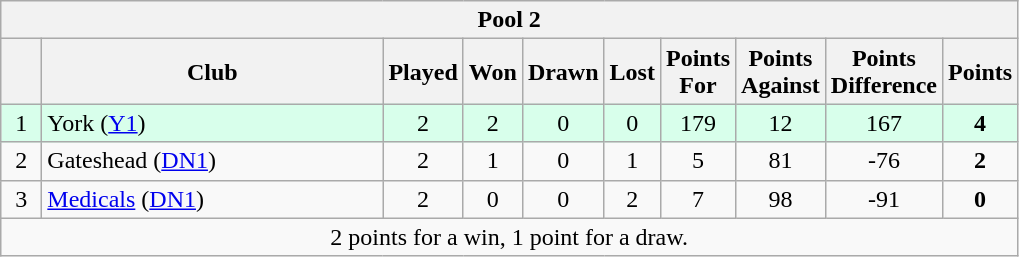<table class="wikitable" style="text-align: center;">
<tr>
<th colspan=15><strong>Pool 2</strong></th>
</tr>
<tr>
<th bgcolor="#efefef" width="20"></th>
<th bgcolor="#efefef" width="220">Club</th>
<th bgcolor="#efefef" width="20">Played</th>
<th bgcolor="#efefef" width="20">Won</th>
<th bgcolor="#efefef" width="20">Drawn</th>
<th bgcolor="#efefef" width="20">Lost</th>
<th bgcolor="#efefef" width="20">Points For</th>
<th bgcolor="#efefef" width="20">Points Against</th>
<th bgcolor="#efefef" width="20">Points Difference</th>
<th bgcolor="#efefef" width="20">Points</th>
</tr>
<tr bgcolor=#d8ffeb align=center>
<td>1</td>
<td style="text-align:left;">York (<a href='#'>Y1</a>)</td>
<td>2</td>
<td>2</td>
<td>0</td>
<td>0</td>
<td>179</td>
<td>12</td>
<td>167</td>
<td><strong>4</strong></td>
</tr>
<tr>
<td>2</td>
<td style="text-align:left;">Gateshead (<a href='#'>DN1</a>)</td>
<td>2</td>
<td>1</td>
<td>0</td>
<td>1</td>
<td>5</td>
<td>81</td>
<td>-76</td>
<td><strong>2</strong></td>
</tr>
<tr>
<td>3</td>
<td style="text-align:left;"><a href='#'>Medicals</a> (<a href='#'>DN1</a>)</td>
<td>2</td>
<td>0</td>
<td>0</td>
<td>2</td>
<td>7</td>
<td>98</td>
<td>-91</td>
<td><strong>0</strong></td>
</tr>
<tr>
<td colspan=15>2 points for a win, 1 point for a draw.</td>
</tr>
</table>
